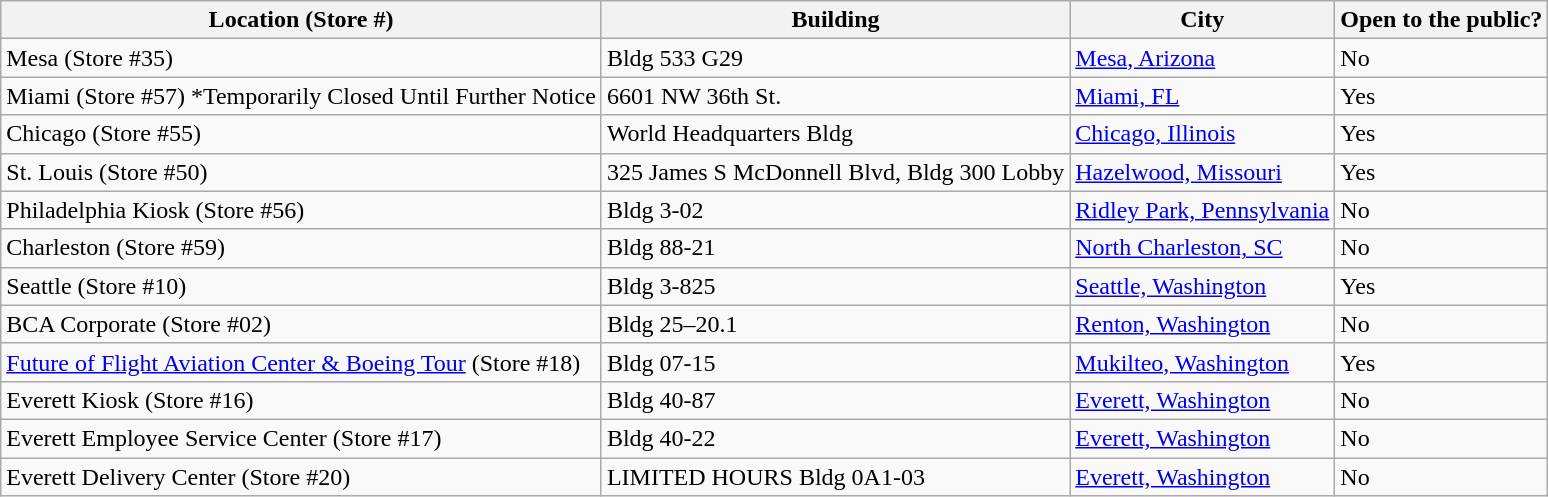<table class="wikitable">
<tr>
<th>Location (Store #)</th>
<th>Building</th>
<th>City</th>
<th>Open to the public?</th>
</tr>
<tr>
<td>Mesa (Store #35)</td>
<td>Bldg 533 G29</td>
<td><a href='#'>Mesa, Arizona</a></td>
<td> No</td>
</tr>
<tr>
<td>Miami (Store #57) *Temporarily Closed Until Further Notice</td>
<td>6601 NW 36th St.</td>
<td><a href='#'>Miami, FL</a></td>
<td> Yes</td>
</tr>
<tr>
<td>Chicago (Store #55)</td>
<td>World Headquarters Bldg</td>
<td><a href='#'>Chicago, Illinois</a></td>
<td> Yes</td>
</tr>
<tr>
<td>St. Louis (Store #50)</td>
<td>325 James S McDonnell Blvd, Bldg 300 Lobby</td>
<td><a href='#'>Hazelwood, Missouri</a></td>
<td> Yes</td>
</tr>
<tr>
<td>Philadelphia Kiosk (Store #56)</td>
<td>Bldg 3-02</td>
<td><a href='#'>Ridley Park, Pennsylvania</a></td>
<td> No</td>
</tr>
<tr>
<td>Charleston (Store #59)</td>
<td>Bldg 88-21</td>
<td><a href='#'>North Charleston, SC</a></td>
<td> No</td>
</tr>
<tr>
<td>Seattle (Store #10)</td>
<td>Bldg 3-825</td>
<td><a href='#'>Seattle, Washington</a></td>
<td> Yes</td>
</tr>
<tr>
<td>BCA Corporate (Store #02)</td>
<td>Bldg 25–20.1</td>
<td><a href='#'>Renton, Washington</a></td>
<td> No</td>
</tr>
<tr>
<td><a href='#'>Future of Flight Aviation Center & Boeing Tour</a> (Store #18)</td>
<td>Bldg 07-15</td>
<td><a href='#'>Mukilteo, Washington</a></td>
<td> Yes</td>
</tr>
<tr>
<td>Everett Kiosk (Store #16)</td>
<td>Bldg 40-87</td>
<td><a href='#'>Everett, Washington</a></td>
<td> No</td>
</tr>
<tr>
<td>Everett Employee Service Center (Store #17)</td>
<td>Bldg 40-22</td>
<td><a href='#'>Everett, Washington</a></td>
<td> No</td>
</tr>
<tr>
<td>Everett Delivery Center (Store #20)</td>
<td>LIMITED HOURS Bldg 0A1-03</td>
<td><a href='#'>Everett, Washington</a></td>
<td> No</td>
</tr>
</table>
